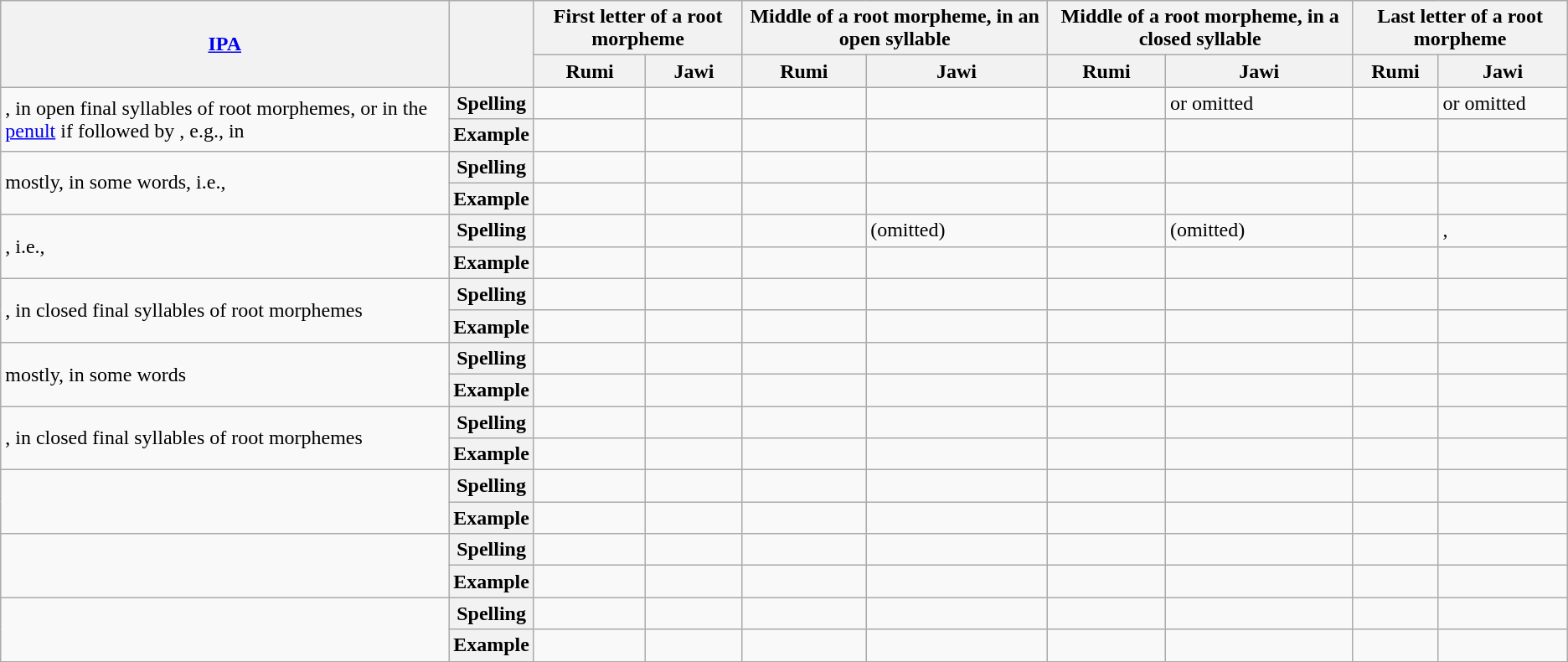<table class="wikitable">
<tr>
<th rowspan="2"><a href='#'>IPA</a></th>
<th rowspan="2"></th>
<th colspan="2">First letter of a root morpheme</th>
<th colspan="2">Middle of a root morpheme, in an open syllable</th>
<th colspan="2">Middle of a root morpheme, in a closed syllable</th>
<th colspan="2">Last letter of a root morpheme</th>
</tr>
<tr>
<th>Rumi</th>
<th>Jawi</th>
<th>Rumi</th>
<th>Jawi</th>
<th>Rumi</th>
<th>Jawi</th>
<th>Rumi</th>
<th>Jawi</th>
</tr>
<tr>
<td rowspan="2">,  in open final syllables of root morphemes, or in the <a href='#'>penult</a> if followed by , e.g., in </td>
<th>Spelling</th>
<td></td>
<td></td>
<td></td>
<td></td>
<td></td>
<td> or omitted</td>
<td></td>
<td> or omitted</td>
</tr>
<tr>
<th>Example</th>
<td></td>
<td></td>
<td></td>
<td></td>
<td></td>
<td></td>
<td></td>
<td></td>
</tr>
<tr>
<td rowspan="2"> mostly,  in some words, i.e., </td>
<th>Spelling</th>
<td></td>
<td></td>
<td></td>
<td></td>
<td></td>
<td></td>
<td></td>
<td></td>
</tr>
<tr>
<th>Example</th>
<td></td>
<td></td>
<td></td>
<td></td>
<td></td>
<td></td>
<td></td>
<td></td>
</tr>
<tr>
<td rowspan="2">, i.e., </td>
<th>Spelling</th>
<td></td>
<td></td>
<td></td>
<td>(omitted)</td>
<td></td>
<td>(omitted)</td>
<td></td>
<td>, </td>
</tr>
<tr>
<th>Example</th>
<td></td>
<td></td>
<td></td>
<td></td>
<td></td>
<td></td>
<td></td>
<td></td>
</tr>
<tr>
<td rowspan="2">,  in closed final syllables of root morphemes</td>
<th>Spelling</th>
<td></td>
<td></td>
<td></td>
<td></td>
<td></td>
<td></td>
<td></td>
<td></td>
</tr>
<tr>
<th>Example</th>
<td></td>
<td></td>
<td></td>
<td></td>
<td></td>
<td></td>
<td></td>
<td></td>
</tr>
<tr>
<td rowspan="2"> mostly,  in some words</td>
<th>Spelling</th>
<td></td>
<td></td>
<td></td>
<td></td>
<td></td>
<td></td>
<td></td>
<td></td>
</tr>
<tr>
<th>Example</th>
<td></td>
<td></td>
<td></td>
<td></td>
<td></td>
<td></td>
<td></td>
<td></td>
</tr>
<tr>
<td rowspan="2">,  in closed final syllables of root morphemes</td>
<th>Spelling</th>
<td></td>
<td></td>
<td></td>
<td></td>
<td></td>
<td></td>
<td></td>
<td></td>
</tr>
<tr>
<th>Example</th>
<td></td>
<td></td>
<td></td>
<td></td>
<td></td>
<td></td>
<td></td>
<td></td>
</tr>
<tr>
<td rowspan="2"></td>
<th>Spelling</th>
<td></td>
<td></td>
<td></td>
<td></td>
<td></td>
<td></td>
<td></td>
<td></td>
</tr>
<tr>
<th>Example</th>
<td></td>
<td></td>
<td></td>
<td></td>
<td></td>
<td></td>
<td></td>
<td></td>
</tr>
<tr>
<td rowspan="2"></td>
<th>Spelling</th>
<td></td>
<td></td>
<td></td>
<td></td>
<td></td>
<td></td>
<td></td>
<td></td>
</tr>
<tr>
<th>Example</th>
<td></td>
<td></td>
<td></td>
<td></td>
<td></td>
<td></td>
<td></td>
<td></td>
</tr>
<tr>
<td rowspan="2"></td>
<th>Spelling</th>
<td></td>
<td></td>
<td></td>
<td></td>
<td></td>
<td></td>
<td></td>
<td></td>
</tr>
<tr>
<th>Example</th>
<td></td>
<td></td>
<td></td>
<td></td>
<td></td>
<td></td>
<td></td>
<td></td>
</tr>
<tr>
</tr>
</table>
